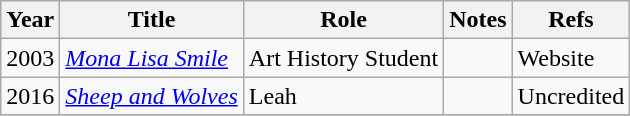<table class="wikitable sortable">
<tr>
<th>Year</th>
<th>Title</th>
<th>Role</th>
<th class="unsortable">Notes</th>
<th class="unsortable">Refs</th>
</tr>
<tr>
<td>2003</td>
<td><em><a href='#'>Mona Lisa Smile</a></em></td>
<td>Art History Student</td>
<td></td>
<td>Website</td>
</tr>
<tr>
<td>2016</td>
<td><em><a href='#'>Sheep and Wolves</a></em></td>
<td>Leah</td>
<td></td>
<td>Uncredited  </td>
</tr>
<tr>
</tr>
</table>
